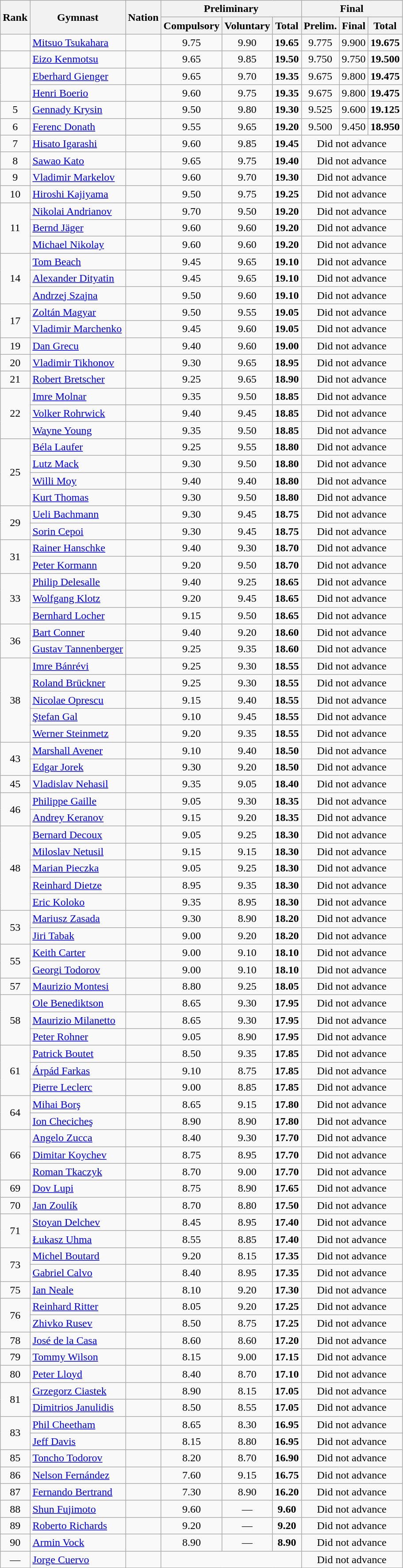<table class="wikitable sortable" style="text-align:center">
<tr>
<th rowspan=2>Rank</th>
<th rowspan=2>Gymnast</th>
<th rowspan=2>Nation</th>
<th colspan=3>Preliminary</th>
<th colspan=3>Final</th>
</tr>
<tr>
<th>Compulsory</th>
<th>Voluntary</th>
<th>Total</th>
<th> Prelim.</th>
<th>Final</th>
<th>Total</th>
</tr>
<tr>
<td></td>
<td align=left data-sort-value=Tsukahara><a href='#'>Mitsuo Tsukahara</a></td>
<td align=left></td>
<td>9.75</td>
<td>9.90</td>
<td><strong>19.65</strong></td>
<td>9.775</td>
<td>9.900</td>
<td><strong>19.675</strong></td>
</tr>
<tr>
<td></td>
<td align=left data-sort-value=Kenmotsu><a href='#'>Eizo Kenmotsu</a></td>
<td align=left></td>
<td>9.65</td>
<td>9.85</td>
<td><strong>19.50</strong></td>
<td>9.750</td>
<td>9.750</td>
<td><strong>19.500</strong></td>
</tr>
<tr>
<td rowspan=2></td>
<td align=left data-sort-value=Gienger><a href='#'>Eberhard Gienger</a></td>
<td align=left></td>
<td>9.65</td>
<td>9.70</td>
<td><strong>19.35</strong></td>
<td>9.675</td>
<td>9.800</td>
<td><strong>19.475</strong></td>
</tr>
<tr>
<td align=left data-sort-value=Boerio><a href='#'>Henri Boerio</a></td>
<td align=left></td>
<td>9.60</td>
<td>9.75</td>
<td><strong>19.35</strong></td>
<td>9.675</td>
<td>9.800</td>
<td><strong>19.475</strong></td>
</tr>
<tr>
<td>5</td>
<td align=left data-sort-value=Krysin><a href='#'>Gennady Krysin</a></td>
<td align=left></td>
<td>9.50</td>
<td>9.80</td>
<td><strong>19.30</strong></td>
<td>9.525</td>
<td>9.600</td>
<td><strong>19.125</strong></td>
</tr>
<tr>
<td>6</td>
<td align=left data-sort-value=Donath><a href='#'>Ferenc Donath</a></td>
<td align=left></td>
<td>9.55</td>
<td>9.65</td>
<td><strong>19.20</strong></td>
<td>9.500</td>
<td>9.450</td>
<td><strong>18.950</strong></td>
</tr>
<tr>
<td>7</td>
<td align=left data-sort-value=Igarashi><a href='#'>Hisato Igarashi</a></td>
<td align=left></td>
<td>9.60</td>
<td>9.85</td>
<td><strong>19.45</strong></td>
<td colspan=3 data-sort-value=0.000>Did not advance</td>
</tr>
<tr>
<td>8</td>
<td align=left data-sort-value=Kato><a href='#'>Sawao Kato</a></td>
<td align=left></td>
<td>9.65</td>
<td>9.75</td>
<td><strong>19.40</strong></td>
<td colspan=3 data-sort-value=0.000>Did not advance</td>
</tr>
<tr>
<td>9</td>
<td align=left data-sort-value=Markelov><a href='#'>Vladimir Markelov</a></td>
<td align=left></td>
<td>9.60</td>
<td>9.70</td>
<td><strong>19.30</strong></td>
<td colspan=3 data-sort-value=0.000>Did not advance</td>
</tr>
<tr>
<td>10</td>
<td align=left data-sort-value=Kajiyama><a href='#'>Hiroshi Kajiyama</a></td>
<td align=left></td>
<td>9.50</td>
<td>9.75</td>
<td><strong>19.25</strong></td>
<td colspan=3 data-sort-value=0.000>Did not advance</td>
</tr>
<tr>
<td rowspan=3>11</td>
<td align=left data-sort-value=Andrianov><a href='#'>Nikolai Andrianov</a></td>
<td align=left></td>
<td>9.70</td>
<td>9.50</td>
<td><strong>19.20</strong></td>
<td colspan=3 data-sort-value=0.000>Did not advance</td>
</tr>
<tr>
<td align=left data-sort-value=Jäger><a href='#'>Bernd Jäger</a></td>
<td align=left></td>
<td>9.60</td>
<td>9.60</td>
<td><strong>19.20</strong></td>
<td colspan=3 data-sort-value=0.000>Did not advance</td>
</tr>
<tr>
<td align=left data-sort-value=Nikolay><a href='#'>Michael Nikolay</a></td>
<td align=left></td>
<td>9.60</td>
<td>9.60</td>
<td><strong>19.20</strong></td>
<td colspan=3 data-sort-value=0.000>Did not advance</td>
</tr>
<tr>
<td rowspan=3>14</td>
<td align=left data-sort-value=Beach><a href='#'>Tom Beach</a></td>
<td align=left></td>
<td>9.45</td>
<td>9.65</td>
<td><strong>19.10</strong></td>
<td colspan=3 data-sort-value=0.000>Did not advance</td>
</tr>
<tr>
<td align=left data-sort-value=Dityatin><a href='#'>Alexander Dityatin</a></td>
<td align=left></td>
<td>9.45</td>
<td>9.65</td>
<td><strong>19.10</strong></td>
<td colspan=3 data-sort-value=0.000>Did not advance</td>
</tr>
<tr>
<td align=left data-sort-value=Szajna><a href='#'>Andrzej Szajna</a></td>
<td align=left></td>
<td>9.50</td>
<td>9.60</td>
<td><strong>19.10</strong></td>
<td colspan=3 data-sort-value=0.000>Did not advance</td>
</tr>
<tr>
<td rowspan=2>17</td>
<td align=left data-sort-value=Magyar><a href='#'>Zoltán Magyar</a></td>
<td align=left></td>
<td>9.50</td>
<td>9.55</td>
<td><strong>19.05</strong></td>
<td colspan=3 data-sort-value=0.000>Did not advance</td>
</tr>
<tr>
<td align=left data-sort-value=Marchenko><a href='#'>Vladimir Marchenko</a></td>
<td align=left></td>
<td>9.45</td>
<td>9.60</td>
<td><strong>19.05</strong></td>
<td colspan=3 data-sort-value=0.000>Did not advance</td>
</tr>
<tr>
<td>19</td>
<td align=left data-sort-value=Grecu><a href='#'>Dan Grecu</a></td>
<td align=left></td>
<td>9.40</td>
<td>9.60</td>
<td><strong>19.00</strong></td>
<td colspan=3 data-sort-value=0.000>Did not advance</td>
</tr>
<tr>
<td>20</td>
<td align=left data-sort-value=Tikhonov><a href='#'>Vladimir Tikhonov</a></td>
<td align=left></td>
<td>9.30</td>
<td>9.65</td>
<td><strong>18.95</strong></td>
<td colspan=3 data-sort-value=0.000>Did not advance</td>
</tr>
<tr>
<td>21</td>
<td align=left data-sort-value=Bretscher><a href='#'>Robert Bretscher</a></td>
<td align=left></td>
<td>9.25</td>
<td>9.65</td>
<td><strong>18.90</strong></td>
<td colspan=3 data-sort-value=0.000>Did not advance</td>
</tr>
<tr>
<td rowspan=3>22</td>
<td align=left data-sort-value=Molnar><a href='#'>Imre Molnar</a></td>
<td align=left></td>
<td>9.35</td>
<td>9.50</td>
<td><strong>18.85</strong></td>
<td colspan=3 data-sort-value=0.000>Did not advance</td>
</tr>
<tr>
<td align=left data-sort-value=Rohrwick><a href='#'>Volker Rohrwick</a></td>
<td align=left></td>
<td>9.40</td>
<td>9.45</td>
<td><strong>18.85</strong></td>
<td colspan=3 data-sort-value=0.000>Did not advance</td>
</tr>
<tr>
<td align=left data-sort-value=Young><a href='#'>Wayne Young</a></td>
<td align=left></td>
<td>9.35</td>
<td>9.50</td>
<td><strong>18.85</strong></td>
<td colspan=3 data-sort-value=0.000>Did not advance</td>
</tr>
<tr>
<td rowspan=4>25</td>
<td align=left data-sort-value=Laufer><a href='#'>Béla Laufer</a></td>
<td align=left></td>
<td>9.25</td>
<td>9.55</td>
<td><strong>18.80</strong></td>
<td colspan=3 data-sort-value=0.000>Did not advance</td>
</tr>
<tr>
<td align=left data-sort-value=Mack><a href='#'>Lutz Mack</a></td>
<td align=left></td>
<td>9.30</td>
<td>9.50</td>
<td><strong>18.80</strong></td>
<td colspan=3 data-sort-value=0.000>Did not advance</td>
</tr>
<tr>
<td align=left data-sort-value=Moy><a href='#'>Willi Moy</a></td>
<td align=left></td>
<td>9.40</td>
<td>9.40</td>
<td><strong>18.80</strong></td>
<td colspan=3 data-sort-value=0.000>Did not advance</td>
</tr>
<tr>
<td align=left data-sort-value=Thomas><a href='#'>Kurt Thomas</a></td>
<td align=left></td>
<td>9.30</td>
<td>9.50</td>
<td><strong>18.80</strong></td>
<td colspan=3 data-sort-value=0.000>Did not advance</td>
</tr>
<tr>
<td rowspan=2>29</td>
<td align=left data-sort-value=Bachmann><a href='#'>Ueli Bachmann</a></td>
<td align=left></td>
<td>9.30</td>
<td>9.45</td>
<td><strong>18.75</strong></td>
<td colspan=3 data-sort-value=0.000>Did not advance</td>
</tr>
<tr>
<td align=left data-sort-value=Cepoi><a href='#'>Sorin Cepoi</a></td>
<td align=left></td>
<td>9.30</td>
<td>9.45</td>
<td><strong>18.75</strong></td>
<td colspan=3 data-sort-value=0.000>Did not advance</td>
</tr>
<tr>
<td rowspan=2>31</td>
<td align=left data-sort-value=Hanschke><a href='#'>Rainer Hanschke</a></td>
<td align=left></td>
<td>9.40</td>
<td>9.30</td>
<td><strong>18.70</strong></td>
<td colspan=3 data-sort-value=0.000>Did not advance</td>
</tr>
<tr>
<td align=left data-sort-value=Kormann><a href='#'>Peter Kormann</a></td>
<td align=left></td>
<td>9.20</td>
<td>9.50</td>
<td><strong>18.70</strong></td>
<td colspan=3 data-sort-value=0.000>Did not advance</td>
</tr>
<tr>
<td rowspan=3>33</td>
<td align=left data-sort-value=Delesalle><a href='#'>Philip Delesalle</a></td>
<td align=left></td>
<td>9.40</td>
<td>9.25</td>
<td><strong>18.65</strong></td>
<td colspan=3 data-sort-value=0.000>Did not advance</td>
</tr>
<tr>
<td align=left data-sort-value=Klotz><a href='#'>Wolfgang Klotz</a></td>
<td align=left></td>
<td>9.20</td>
<td>9.45</td>
<td><strong>18.65</strong></td>
<td colspan=3 data-sort-value=0.000>Did not advance</td>
</tr>
<tr>
<td align=left data-sort-value=Locher><a href='#'>Bernhard Locher</a></td>
<td align=left></td>
<td>9.15</td>
<td>9.50</td>
<td><strong>18.65</strong></td>
<td colspan=3 data-sort-value=0.000>Did not advance</td>
</tr>
<tr>
<td rowspan=2>36</td>
<td align=left data-sort-value=Conner><a href='#'>Bart Conner</a></td>
<td align=left></td>
<td>9.40</td>
<td>9.20</td>
<td><strong>18.60</strong></td>
<td colspan=3 data-sort-value=0.000>Did not advance</td>
</tr>
<tr>
<td align=left data-sort-value=Tannenberger><a href='#'>Gustav Tannenberger</a></td>
<td align=left></td>
<td>9.25</td>
<td>9.35</td>
<td><strong>18.60</strong></td>
<td colspan=3 data-sort-value=0.000>Did not advance</td>
</tr>
<tr>
<td rowspan=5>38</td>
<td align=left data-sort-value=Bánrévi><a href='#'>Imre Bánrévi</a></td>
<td align=left></td>
<td>9.25</td>
<td>9.30</td>
<td><strong>18.55</strong></td>
<td colspan=3 data-sort-value=0.000>Did not advance</td>
</tr>
<tr>
<td align=left data-sort-value=Brückner><a href='#'>Roland Brückner</a></td>
<td align=left></td>
<td>9.25</td>
<td>9.30</td>
<td><strong>18.55</strong></td>
<td colspan=3 data-sort-value=0.000>Did not advance</td>
</tr>
<tr>
<td align=left data-sort-value=Oprescu><a href='#'>Nicolae Oprescu</a></td>
<td align=left></td>
<td>9.15</td>
<td>9.40</td>
<td><strong>18.55</strong></td>
<td colspan=3 data-sort-value=0.000>Did not advance</td>
</tr>
<tr>
<td align=left data-sort-value=Gal><a href='#'>Ştefan Gal</a></td>
<td align=left></td>
<td>9.10</td>
<td>9.45</td>
<td><strong>18.55</strong></td>
<td colspan=3 data-sort-value=0.000>Did not advance</td>
</tr>
<tr>
<td align=left data-sort-value=Steinmetz><a href='#'>Werner Steinmetz</a></td>
<td align=left></td>
<td>9.20</td>
<td>9.35</td>
<td><strong>18.55</strong></td>
<td colspan=3 data-sort-value=0.000>Did not advance</td>
</tr>
<tr>
<td rowspan=2>43</td>
<td align=left data-sort-value=Avener><a href='#'>Marshall Avener</a></td>
<td align=left></td>
<td>9.10</td>
<td>9.40</td>
<td><strong>18.50</strong></td>
<td colspan=3 data-sort-value=0.000>Did not advance</td>
</tr>
<tr>
<td align=left data-sort-value=Jorek><a href='#'>Edgar Jorek</a></td>
<td align=left></td>
<td>9.30</td>
<td>9.20</td>
<td><strong>18.50</strong></td>
<td colspan=3 data-sort-value=0.000>Did not advance</td>
</tr>
<tr>
<td>45</td>
<td align=left data-sort-value=Nehasil><a href='#'>Vladislav Nehasil</a></td>
<td align=left></td>
<td>9.35</td>
<td>9.05</td>
<td><strong>18.40</strong></td>
<td colspan=3 data-sort-value=0.000>Did not advance</td>
</tr>
<tr>
<td rowspan=2>46</td>
<td align=left data-sort-value=Gaille><a href='#'>Philippe Gaille</a></td>
<td align=left></td>
<td>9.05</td>
<td>9.30</td>
<td><strong>18.35</strong></td>
<td colspan=3 data-sort-value=0.000>Did not advance</td>
</tr>
<tr>
<td align=left data-sort-value=Keranov><a href='#'>Andrey Keranov</a></td>
<td align=left></td>
<td>9.15</td>
<td>9.20</td>
<td><strong>18.35</strong></td>
<td colspan=3 data-sort-value=0.000>Did not advance</td>
</tr>
<tr>
<td rowspan=5>48</td>
<td align=left data-sort-value=Decoux><a href='#'>Bernard Decoux</a></td>
<td align=left></td>
<td>9.05</td>
<td>9.25</td>
<td><strong>18.30</strong></td>
<td colspan=3 data-sort-value=0.000>Did not advance</td>
</tr>
<tr>
<td align=left data-sort-value=Netusil><a href='#'>Miloslav Netusil</a></td>
<td align=left></td>
<td>9.15</td>
<td>9.15</td>
<td><strong>18.30</strong></td>
<td colspan=3 data-sort-value=0.000>Did not advance</td>
</tr>
<tr>
<td align=left data-sort-value=Pieczka><a href='#'>Marian Pieczka</a></td>
<td align=left></td>
<td>9.05</td>
<td>9.25</td>
<td><strong>18.30</strong></td>
<td colspan=3 data-sort-value=0.000>Did not advance</td>
</tr>
<tr>
<td align=left data-sort-value=Dietze><a href='#'>Reinhard Dietze</a></td>
<td align=left></td>
<td>8.95</td>
<td>9.35</td>
<td><strong>18.30</strong></td>
<td colspan=3 data-sort-value=0.000>Did not advance</td>
</tr>
<tr>
<td align=left data-sort-value=Koloko><a href='#'>Eric Koloko</a></td>
<td align=left></td>
<td>9.35</td>
<td>8.95</td>
<td><strong>18.30</strong></td>
<td colspan=3 data-sort-value=0.000>Did not advance</td>
</tr>
<tr>
<td rowspan=2>53</td>
<td align=left data-sort-value=Zasada><a href='#'>Mariusz Zasada</a></td>
<td align=left></td>
<td>9.30</td>
<td>8.90</td>
<td><strong>18.20</strong></td>
<td colspan=3 data-sort-value=0.000>Did not advance</td>
</tr>
<tr>
<td align=left data-sort-value=Tabak><a href='#'>Jiri Tabak</a></td>
<td align=left></td>
<td>9.00</td>
<td>9.20</td>
<td><strong>18.20</strong></td>
<td colspan=3 data-sort-value=0.000>Did not advance</td>
</tr>
<tr>
<td rowspan=2>55</td>
<td align=left data-sort-value=Carter><a href='#'>Keith Carter</a></td>
<td align=left></td>
<td>9.00</td>
<td>9.10</td>
<td><strong>18.10</strong></td>
<td colspan=3 data-sort-value=0.000>Did not advance</td>
</tr>
<tr>
<td align=left data-sort-value=Todorov><a href='#'>Georgi Todorov</a></td>
<td align=left></td>
<td>9.00</td>
<td>9.10</td>
<td><strong>18.10</strong></td>
<td colspan=3 data-sort-value=0.000>Did not advance</td>
</tr>
<tr>
<td>57</td>
<td align=left data-sort-value=Montesi><a href='#'>Maurizio Montesi</a></td>
<td align=left></td>
<td>8.80</td>
<td>9.25</td>
<td><strong>18.05</strong></td>
<td colspan=3 data-sort-value=0.000>Did not advance</td>
</tr>
<tr>
<td rowspan=3>58</td>
<td align=left data-sort-value=Benediktson><a href='#'>Ole Benediktson</a></td>
<td align=left></td>
<td>8.65</td>
<td>9.30</td>
<td><strong>17.95</strong></td>
<td colspan=3 data-sort-value=0.000>Did not advance</td>
</tr>
<tr>
<td align=left data-sort-value=Milanetto><a href='#'>Maurizio Milanetto</a></td>
<td align=left></td>
<td>8.65</td>
<td>9.30</td>
<td><strong>17.95</strong></td>
<td colspan=3 data-sort-value=0.000>Did not advance</td>
</tr>
<tr>
<td align=left data-sort-value=Rohner><a href='#'>Peter Rohner</a></td>
<td align=left></td>
<td>9.05</td>
<td>8.90</td>
<td><strong>17.95</strong></td>
<td colspan=3 data-sort-value=0.000>Did not advance</td>
</tr>
<tr>
<td rowspan=3>61</td>
<td align=left data-sort-value=Boutet><a href='#'>Patrick Boutet</a></td>
<td align=left></td>
<td>8.50</td>
<td>9.35</td>
<td><strong>17.85</strong></td>
<td colspan=3 data-sort-value=0.000>Did not advance</td>
</tr>
<tr>
<td align=left data-sort-value=Farkas><a href='#'>Árpád Farkas</a></td>
<td align=left></td>
<td>9.10</td>
<td>8.75</td>
<td><strong>17.85</strong></td>
<td colspan=3 data-sort-value=0.000>Did not advance</td>
</tr>
<tr>
<td align=left data-sort-value=Leclerc><a href='#'>Pierre Leclerc</a></td>
<td align=left></td>
<td>9.00</td>
<td>8.85</td>
<td><strong>17.85</strong></td>
<td colspan=3 data-sort-value=0.000>Did not advance</td>
</tr>
<tr>
<td rowspan=2>64</td>
<td align=left data-sort-value=Borş><a href='#'>Mihai Borş</a></td>
<td align=left></td>
<td>8.65</td>
<td>9.15</td>
<td><strong>17.80</strong></td>
<td colspan=3 data-sort-value=0.000>Did not advance</td>
</tr>
<tr>
<td align=left data-sort-value=Checicheş><a href='#'>Ion Checicheş</a></td>
<td align=left></td>
<td>8.90</td>
<td>8.90</td>
<td><strong>17.80</strong></td>
<td colspan=3 data-sort-value=0.000>Did not advance</td>
</tr>
<tr>
<td rowspan=3>66</td>
<td align=left data-sort-value=Zucca><a href='#'>Angelo Zucca</a></td>
<td align=left></td>
<td>8.40</td>
<td>9.30</td>
<td><strong>17.70</strong></td>
<td colspan=3 data-sort-value=0.000>Did not advance</td>
</tr>
<tr>
<td align=left data-sort-value=Koychev><a href='#'>Dimitar Koychev</a></td>
<td align=left></td>
<td>8.75</td>
<td>8.95</td>
<td><strong>17.70</strong></td>
<td colspan=3 data-sort-value=0.000>Did not advance</td>
</tr>
<tr>
<td align=left data-sort-value=Tkaczyk><a href='#'>Roman Tkaczyk</a></td>
<td align=left></td>
<td>8.70</td>
<td>9.00</td>
<td><strong>17.70</strong></td>
<td colspan=3 data-sort-value=0.000>Did not advance</td>
</tr>
<tr>
<td>69</td>
<td align=left data-sort-value=Lupi><a href='#'>Dov Lupi</a></td>
<td align=left></td>
<td>8.75</td>
<td>8.90</td>
<td><strong>17.65</strong></td>
<td colspan=3 data-sort-value=0.000>Did not advance</td>
</tr>
<tr>
<td>70</td>
<td align=left data-sort-value=Zoulík><a href='#'>Jan Zoulík</a></td>
<td align=left></td>
<td>8.70</td>
<td>8.80</td>
<td><strong>17.50</strong></td>
<td colspan=3 data-sort-value=0.000>Did not advance</td>
</tr>
<tr>
<td rowspan=2>71</td>
<td align=left data-sort-value=Delchev><a href='#'>Stoyan Delchev</a></td>
<td align=left></td>
<td>8.45</td>
<td>8.95</td>
<td><strong>17.40</strong></td>
<td colspan=3 data-sort-value=0.000>Did not advance</td>
</tr>
<tr>
<td align=left data-sort-value=Uhma><a href='#'>Łukasz Uhma</a></td>
<td align=left></td>
<td>8.55</td>
<td>8.85</td>
<td><strong>17.40</strong></td>
<td colspan=3 data-sort-value=0.000>Did not advance</td>
</tr>
<tr>
<td rowspan=2>73</td>
<td align=left data-sort-value=Boutard><a href='#'>Michel Boutard</a></td>
<td align=left></td>
<td>9.20</td>
<td>8.15</td>
<td><strong>17.35</strong></td>
<td colspan=3 data-sort-value=0.000>Did not advance</td>
</tr>
<tr>
<td align=left data-sort-value=Calvo><a href='#'>Gabriel Calvo</a></td>
<td align=left></td>
<td>8.40</td>
<td>8.95</td>
<td><strong>17.35</strong></td>
<td colspan=3 data-sort-value=0.000>Did not advance</td>
</tr>
<tr>
<td>75</td>
<td align=left data-sort-value=Neale><a href='#'>Ian Neale</a></td>
<td align=left></td>
<td>8.10</td>
<td>9.20</td>
<td><strong>17.30</strong></td>
<td colspan=3 data-sort-value=0.000>Did not advance</td>
</tr>
<tr>
<td rowspan=2>76</td>
<td align=left data-sort-value=Ritter><a href='#'>Reinhard Ritter</a></td>
<td align=left></td>
<td>8.05</td>
<td>9.20</td>
<td><strong>17.25</strong></td>
<td colspan=3 data-sort-value=0.000>Did not advance</td>
</tr>
<tr>
<td align=left data-sort-value=Rusev><a href='#'>Zhivko Rusev</a></td>
<td align=left></td>
<td>8.50</td>
<td>8.75</td>
<td><strong>17.25</strong></td>
<td colspan=3 data-sort-value=0.000>Did not advance</td>
</tr>
<tr>
<td>78</td>
<td align=left data-sort-value=de la Casa><a href='#'>José de la Casa</a></td>
<td align=left></td>
<td>8.60</td>
<td>8.60</td>
<td><strong>17.20</strong></td>
<td colspan=3 data-sort-value=0.000>Did not advance</td>
</tr>
<tr>
<td>79</td>
<td align=left data-sort-value=Wilson><a href='#'>Tommy Wilson</a></td>
<td align=left></td>
<td>8.15</td>
<td>9.00</td>
<td><strong>17.15</strong></td>
<td colspan=3 data-sort-value=0.000>Did not advance</td>
</tr>
<tr>
<td>80</td>
<td align=left data-sort-value=Lloyd><a href='#'>Peter Lloyd</a></td>
<td align=left></td>
<td>8.40</td>
<td>8.70</td>
<td><strong>17.10</strong></td>
<td colspan=3 data-sort-value=0.000>Did not advance</td>
</tr>
<tr>
<td rowspan=2>81</td>
<td align=left data-sort-value=Ciastek><a href='#'>Grzegorz Ciastek</a></td>
<td align=left></td>
<td>8.90</td>
<td>8.15</td>
<td><strong>17.05</strong></td>
<td colspan=3 data-sort-value=0.000>Did not advance</td>
</tr>
<tr>
<td align=left data-sort-value=Janulidis><a href='#'>Dimitrios Janulidis</a></td>
<td align=left></td>
<td>8.50</td>
<td>8.55</td>
<td><strong>17.05</strong></td>
<td colspan=3 data-sort-value=0.000>Did not advance</td>
</tr>
<tr>
<td rowspan=2>83</td>
<td align=left data-sort-value=Cheetham><a href='#'>Phil Cheetham</a></td>
<td align=left></td>
<td>8.65</td>
<td>8.30</td>
<td><strong>16.95</strong></td>
<td colspan=3 data-sort-value=0.000>Did not advance</td>
</tr>
<tr>
<td align=left data-sort-value=Davis><a href='#'>Jeff Davis</a></td>
<td align=left></td>
<td>8.15</td>
<td>8.80</td>
<td><strong>16.95</strong></td>
<td colspan=3 data-sort-value=0.000>Did not advance</td>
</tr>
<tr>
<td>85</td>
<td align=left data-sort-value=Todorov><a href='#'>Toncho Todorov</a></td>
<td align=left></td>
<td>8.20</td>
<td>8.70</td>
<td><strong>16.90</strong></td>
<td colspan=3 data-sort-value=0.000>Did not advance</td>
</tr>
<tr>
<td>86</td>
<td align=left data-sort-value=Fernández><a href='#'>Nelson Fernández</a></td>
<td align=left></td>
<td>7.60</td>
<td>9.15</td>
<td><strong>16.75</strong></td>
<td colspan=3 data-sort-value=0.000>Did not advance</td>
</tr>
<tr>
<td>87</td>
<td align=left data-sort-value=Bertrand><a href='#'>Fernando Bertrand</a></td>
<td align=left></td>
<td>7.30</td>
<td>8.90</td>
<td><strong>16.20</strong></td>
<td colspan=3 data-sort-value=0.000>Did not advance</td>
</tr>
<tr>
<td>88</td>
<td align=left data-sort-value=Fujimoto><a href='#'>Shun Fujimoto</a></td>
<td align=left></td>
<td>9.60</td>
<td data-sort-value=0.00>—</td>
<td><strong>9.60</strong></td>
<td colspan=3 data-sort-value=0.000>Did not advance</td>
</tr>
<tr>
<td>89</td>
<td align=left data-sort-value=Richards><a href='#'>Roberto Richards</a></td>
<td align=left></td>
<td>9.20</td>
<td data-sort-value=0.00>—</td>
<td><strong>9.20</strong></td>
<td colspan=3 data-sort-value=0.000>Did not advance</td>
</tr>
<tr>
<td>90</td>
<td align=left data-sort-value=Vock><a href='#'>Armin Vock</a></td>
<td align=left></td>
<td>8.90</td>
<td data-sort-value=0.00>—</td>
<td><strong>8.90</strong></td>
<td colspan=3 data-sort-value=0.000>Did not advance</td>
</tr>
<tr>
<td data-sort-value=91>—</td>
<td align=left data-sort-value=Cuervo><a href='#'>Jorge Cuervo</a></td>
<td align=left></td>
<td colspan=3 data-sort-value=0.00></td>
<td colspan=3 data-sort-value=0.000>Did not advance</td>
</tr>
</table>
